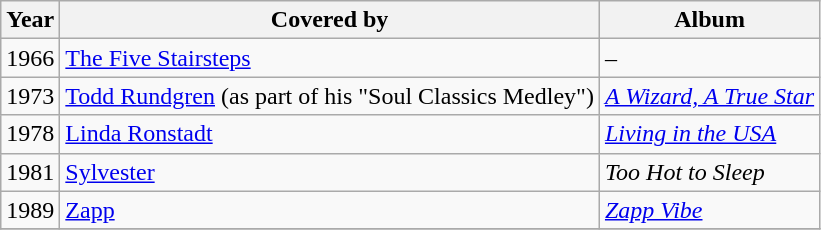<table class="wikitable">
<tr>
<th>Year</th>
<th>Covered by</th>
<th>Album</th>
</tr>
<tr>
<td>1966</td>
<td><a href='#'>The Five Stairsteps</a></td>
<td>–</td>
</tr>
<tr>
<td>1973</td>
<td><a href='#'>Todd Rundgren</a> (as part of his "Soul Classics Medley")</td>
<td><em><a href='#'>A Wizard, A True Star</a></em></td>
</tr>
<tr>
<td>1978</td>
<td><a href='#'>Linda Ronstadt</a></td>
<td><em><a href='#'>Living in the USA</a></em></td>
</tr>
<tr>
<td>1981</td>
<td><a href='#'>Sylvester</a></td>
<td><em>Too Hot to Sleep</em></td>
</tr>
<tr>
<td>1989</td>
<td><a href='#'>Zapp</a></td>
<td><em><a href='#'>Zapp Vibe</a></em></td>
</tr>
<tr>
</tr>
</table>
